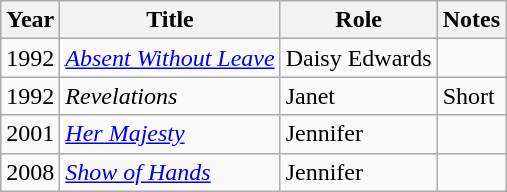<table class="wikitable sortable">
<tr>
<th>Year</th>
<th>Title</th>
<th>Role</th>
<th class="unsortable">Notes</th>
</tr>
<tr>
<td>1992</td>
<td><em><a href='#'>Absent Without Leave</a></em></td>
<td>Daisy Edwards</td>
<td></td>
</tr>
<tr>
<td>1992</td>
<td><em>Revelations</em></td>
<td>Janet</td>
<td>Short</td>
</tr>
<tr>
<td>2001</td>
<td><em><a href='#'>Her Majesty</a></em></td>
<td>Jennifer</td>
<td></td>
</tr>
<tr>
<td>2008</td>
<td><em><a href='#'>Show of Hands</a></em></td>
<td>Jennifer</td>
<td></td>
</tr>
</table>
